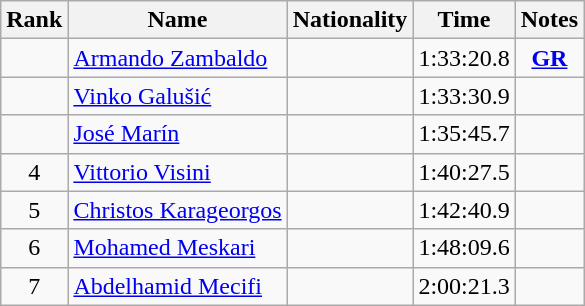<table class="wikitable sortable" style="text-align:center">
<tr>
<th>Rank</th>
<th>Name</th>
<th>Nationality</th>
<th>Time</th>
<th>Notes</th>
</tr>
<tr>
<td></td>
<td align=left><a href='#'>Armando Zambaldo</a></td>
<td align=left></td>
<td>1:33:20.8</td>
<td><strong><a href='#'>GR</a></strong></td>
</tr>
<tr>
<td></td>
<td align=left><a href='#'>Vinko Galušić</a></td>
<td align=left></td>
<td>1:33:30.9</td>
<td></td>
</tr>
<tr>
<td></td>
<td align=left><a href='#'>José Marín</a></td>
<td align=left></td>
<td>1:35:45.7</td>
<td></td>
</tr>
<tr>
<td>4</td>
<td align=left><a href='#'>Vittorio Visini</a></td>
<td align=left></td>
<td>1:40:27.5</td>
<td></td>
</tr>
<tr>
<td>5</td>
<td align=left><a href='#'>Christos Karageorgos</a></td>
<td align=left></td>
<td>1:42:40.9</td>
<td></td>
</tr>
<tr>
<td>6</td>
<td align=left><a href='#'>Mohamed Meskari</a></td>
<td align=left></td>
<td>1:48:09.6</td>
<td></td>
</tr>
<tr>
<td>7</td>
<td align=left><a href='#'>Abdelhamid Mecifi</a></td>
<td align=left></td>
<td>2:00:21.3</td>
<td></td>
</tr>
</table>
